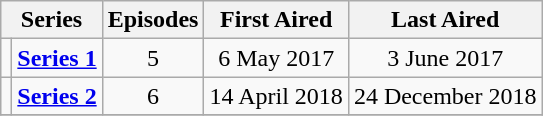<table class="wikitable">
<tr>
<th colspan="2">Series</th>
<th>Episodes</th>
<th>First Aired</th>
<th>Last Aired</th>
</tr>
<tr>
<td style="background:ADD8E6; height:15px;"></td>
<td style="text-align:center;"><strong><a href='#'>Series 1</a></strong></td>
<td style="text-align:center;">5</td>
<td style="text-align:center;">6 May 2017</td>
<td style="text-align:center;">3 June 2017</td>
</tr>
<tr>
<td style="background:FF5F5F; height:15px;"></td>
<td style="text-align:center;"><strong><a href='#'>Series 2</a></strong></td>
<td style="text-align:center;">6</td>
<td style="text-align:center;">14 April 2018</td>
<td style="text-align:center;">24 December 2018</td>
</tr>
<tr>
</tr>
</table>
